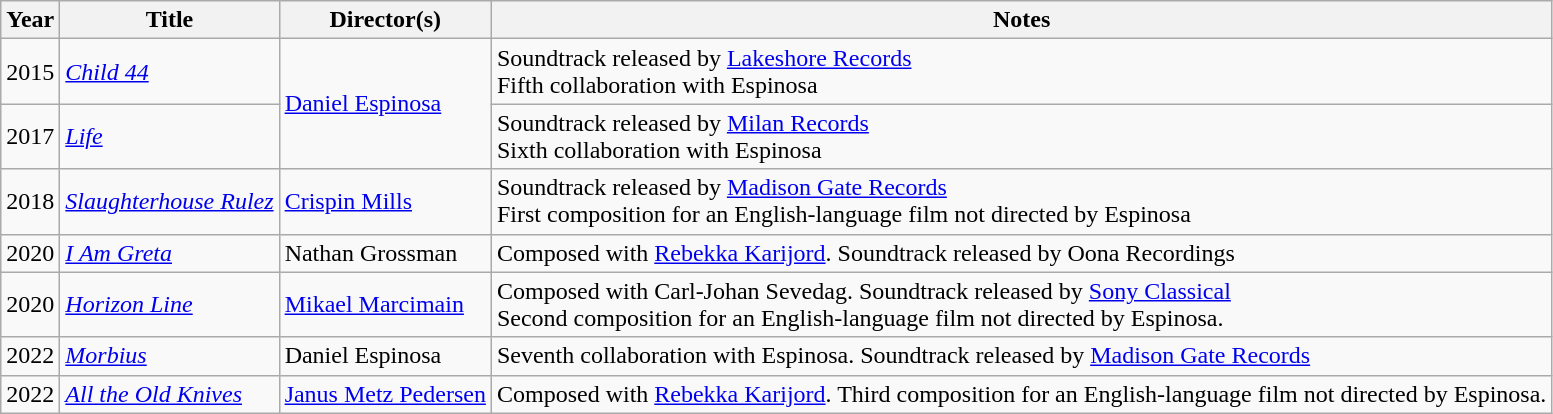<table class="wikitable sortable">
<tr>
<th>Year</th>
<th>Title</th>
<th>Director(s)</th>
<th class="unsortable">Notes</th>
</tr>
<tr>
<td>2015</td>
<td><em><a href='#'>Child 44</a></em></td>
<td rowspan=2><a href='#'>Daniel Espinosa</a></td>
<td>Soundtrack released by <a href='#'>Lakeshore Records</a><br>Fifth collaboration with Espinosa</td>
</tr>
<tr>
<td>2017</td>
<td><em><a href='#'>Life</a></em></td>
<td>Soundtrack released by <a href='#'>Milan Records</a><br>Sixth collaboration with Espinosa</td>
</tr>
<tr>
<td>2018</td>
<td><em><a href='#'>Slaughterhouse Rulez</a></em></td>
<td><a href='#'>Crispin Mills</a></td>
<td>Soundtrack released by <a href='#'>Madison Gate Records</a><br>First composition for an English-language film not directed by Espinosa</td>
</tr>
<tr>
<td>2020</td>
<td><em><a href='#'>I Am Greta</a></em></td>
<td>Nathan Grossman</td>
<td>Composed with <a href='#'>Rebekka Karijord</a>. Soundtrack released by Oona Recordings</td>
</tr>
<tr>
<td>2020</td>
<td><em><a href='#'>Horizon Line</a></em></td>
<td><a href='#'>Mikael Marcimain</a></td>
<td>Composed with Carl-Johan Sevedag. Soundtrack released by <a href='#'>Sony Classical</a> <br> Second composition for an English-language film not directed by Espinosa.</td>
</tr>
<tr>
<td>2022</td>
<td><em><a href='#'>Morbius</a></em></td>
<td>Daniel Espinosa</td>
<td>Seventh collaboration with Espinosa. Soundtrack released by <a href='#'>Madison Gate Records</a></td>
</tr>
<tr>
<td>2022</td>
<td><em><a href='#'>All the Old Knives</a></em></td>
<td><a href='#'>Janus Metz Pedersen</a></td>
<td>Composed with <a href='#'>Rebekka Karijord</a>. Third composition for an English-language film not directed by Espinosa.</td>
</tr>
</table>
